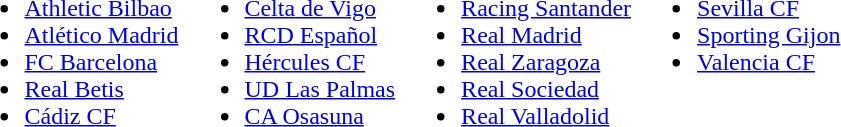<table>
<tr style="vertical-align: top;">
<td><br><ul><li><a href='#'>Athletic Bilbao</a></li><li><a href='#'>Atlético Madrid</a></li><li><a href='#'>FC Barcelona</a></li><li><a href='#'>Real Betis</a></li><li><a href='#'>Cádiz CF</a></li></ul></td>
<td><br><ul><li><a href='#'>Celta de Vigo</a></li><li><a href='#'>RCD Español</a></li><li><a href='#'>Hércules CF</a></li><li><a href='#'>UD Las Palmas</a></li><li><a href='#'>CA Osasuna</a></li></ul></td>
<td><br><ul><li><a href='#'>Racing Santander</a></li><li><a href='#'>Real Madrid</a></li><li><a href='#'>Real Zaragoza</a></li><li><a href='#'>Real Sociedad</a></li><li><a href='#'>Real Valladolid</a></li></ul></td>
<td><br><ul><li><a href='#'>Sevilla CF</a></li><li><a href='#'>Sporting Gijon</a></li><li><a href='#'>Valencia CF</a></li></ul></td>
</tr>
</table>
